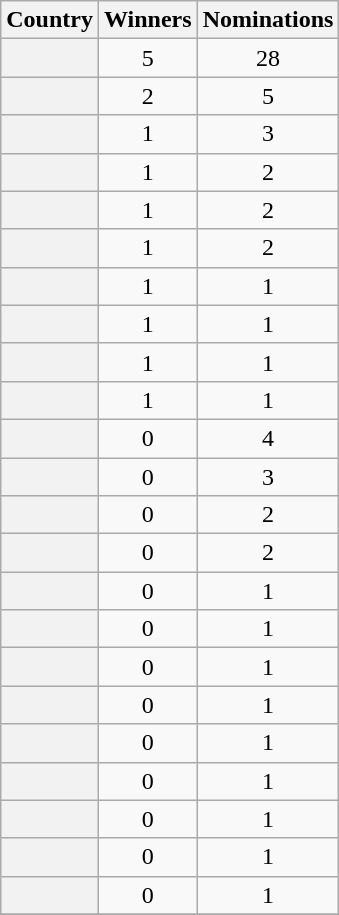<table class="wikitable plainrowheaders sortable"  style="text-align: center">
<tr>
<th scope="col">Country</th>
<th scope="col">Winners</th>
<th scope="col">Nominations</th>
</tr>
<tr>
<th scope="row"></th>
<td>5</td>
<td>28</td>
</tr>
<tr>
<th scope="row"></th>
<td>2</td>
<td>5</td>
</tr>
<tr>
<th scope="row"></th>
<td>1</td>
<td>3</td>
</tr>
<tr>
<th scope="row"></th>
<td>1</td>
<td>2</td>
</tr>
<tr>
<th scope="row"></th>
<td>1</td>
<td>2</td>
</tr>
<tr>
<th scope="row"></th>
<td>1</td>
<td>2</td>
</tr>
<tr>
<th scope="row"></th>
<td>1</td>
<td>1</td>
</tr>
<tr>
<th scope="row"></th>
<td>1</td>
<td>1</td>
</tr>
<tr>
<th scope="row"></th>
<td>1</td>
<td>1</td>
</tr>
<tr>
<th scope="row"></th>
<td>1</td>
<td>1</td>
</tr>
<tr>
<th scope="row"></th>
<td>0</td>
<td>4</td>
</tr>
<tr>
<th scope="row"></th>
<td>0</td>
<td>3</td>
</tr>
<tr>
<th scope="row"></th>
<td>0</td>
<td>2</td>
</tr>
<tr>
<th scope="row"></th>
<td>0</td>
<td>2</td>
</tr>
<tr>
<th scope="row"></th>
<td>0</td>
<td>1</td>
</tr>
<tr>
<th scope="row"></th>
<td>0</td>
<td>1</td>
</tr>
<tr>
<th scope="row"></th>
<td>0</td>
<td>1</td>
</tr>
<tr>
<th scope="row"></th>
<td>0</td>
<td>1</td>
</tr>
<tr>
<th scope="row"></th>
<td>0</td>
<td>1</td>
</tr>
<tr>
<th scope="row"></th>
<td>0</td>
<td>1</td>
</tr>
<tr>
<th scope="row"></th>
<td>0</td>
<td>1</td>
</tr>
<tr>
<th scope="row"></th>
<td>0</td>
<td>1</td>
</tr>
<tr>
<th scope="row"></th>
<td>0</td>
<td>1</td>
</tr>
<tr>
</tr>
</table>
